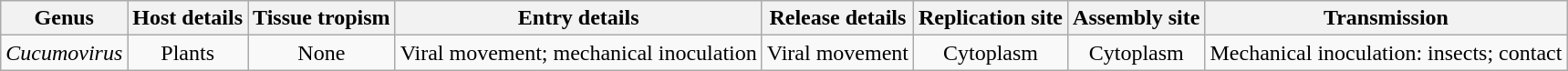<table class="wikitable sortable" style="text-align:center">
<tr>
<th>Genus</th>
<th>Host details</th>
<th>Tissue tropism</th>
<th>Entry details</th>
<th>Release details</th>
<th>Replication site</th>
<th>Assembly site</th>
<th>Transmission</th>
</tr>
<tr>
<td><em>Cucumovirus</em></td>
<td>Plants</td>
<td>None</td>
<td>Viral movement; mechanical inoculation</td>
<td>Viral movement</td>
<td>Cytoplasm</td>
<td>Cytoplasm</td>
<td>Mechanical inoculation: insects; contact</td>
</tr>
</table>
